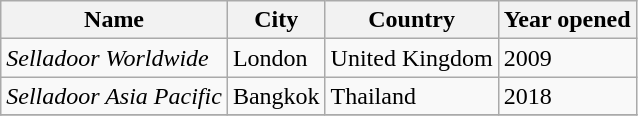<table class="wikitable">
<tr>
<th>Name</th>
<th>City</th>
<th>Country</th>
<th>Year opened</th>
</tr>
<tr>
<td><em>Selladoor Worldwide</em></td>
<td>London</td>
<td>United Kingdom</td>
<td>2009</td>
</tr>
<tr>
<td><em>Selladoor Asia Pacific</em></td>
<td>Bangkok</td>
<td>Thailand</td>
<td>2018</td>
</tr>
<tr>
</tr>
</table>
